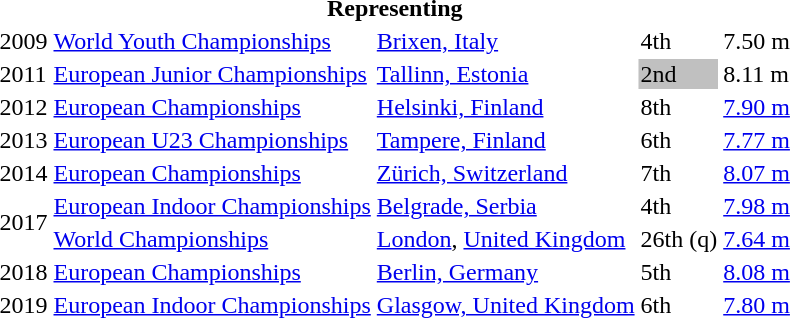<table>
<tr>
<th colspan="5">Representing </th>
</tr>
<tr>
<td>2009</td>
<td><a href='#'>World Youth Championships</a></td>
<td><a href='#'>Brixen, Italy</a></td>
<td>4th</td>
<td>7.50 m</td>
</tr>
<tr>
<td>2011</td>
<td><a href='#'>European Junior Championships</a></td>
<td><a href='#'>Tallinn, Estonia</a></td>
<td bgcolor=silver>2nd</td>
<td>8.11 m</td>
</tr>
<tr>
<td>2012</td>
<td><a href='#'>European Championships</a></td>
<td><a href='#'>Helsinki, Finland</a></td>
<td>8th</td>
<td><a href='#'>7.90 m</a></td>
</tr>
<tr>
<td>2013</td>
<td><a href='#'>European U23 Championships</a></td>
<td><a href='#'>Tampere, Finland</a></td>
<td>6th</td>
<td><a href='#'>7.77 m</a></td>
</tr>
<tr>
<td>2014</td>
<td><a href='#'>European Championships</a></td>
<td><a href='#'>Zürich, Switzerland</a></td>
<td>7th</td>
<td><a href='#'>8.07 m</a></td>
</tr>
<tr>
<td rowspan=2>2017</td>
<td><a href='#'>European Indoor Championships</a></td>
<td><a href='#'>Belgrade, Serbia</a></td>
<td>4th</td>
<td><a href='#'>7.98 m</a></td>
</tr>
<tr>
<td><a href='#'>World Championships</a></td>
<td><a href='#'>London</a>, <a href='#'>United Kingdom</a></td>
<td>26th (q)</td>
<td><a href='#'>7.64 m</a></td>
</tr>
<tr>
<td>2018</td>
<td><a href='#'>European Championships</a></td>
<td><a href='#'>Berlin, Germany</a></td>
<td>5th</td>
<td><a href='#'>8.08 m</a></td>
</tr>
<tr>
<td>2019</td>
<td><a href='#'>European Indoor Championships</a></td>
<td><a href='#'>Glasgow, United Kingdom</a></td>
<td>6th</td>
<td><a href='#'>7.80 m</a></td>
</tr>
</table>
